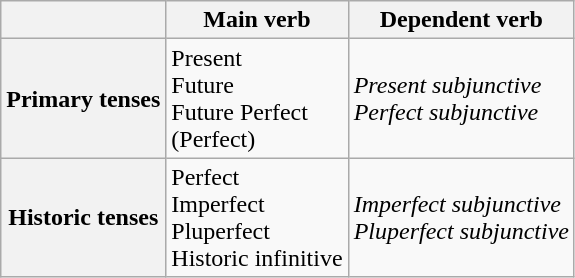<table class="wikitable">
<tr>
<th></th>
<th>Main verb</th>
<th>Dependent verb</th>
</tr>
<tr>
<th>Primary tenses</th>
<td>Present<br>Future<br>Future Perfect<br>(Perfect)</td>
<td><em>Present subjunctive</em><br><em>Perfect subjunctive</em></td>
</tr>
<tr>
<th>Historic tenses</th>
<td>Perfect<br>Imperfect<br>Pluperfect<br>Historic infinitive</td>
<td><em>Imperfect subjunctive</em><br><em>Pluperfect subjunctive</em></td>
</tr>
</table>
